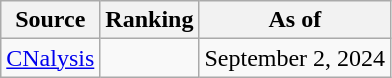<table class="wikitable" style="text-align:center">
<tr>
<th>Source</th>
<th>Ranking</th>
<th>As of</th>
</tr>
<tr>
<td align=left><a href='#'>CNalysis</a></td>
<td></td>
<td>September 2, 2024</td>
</tr>
</table>
